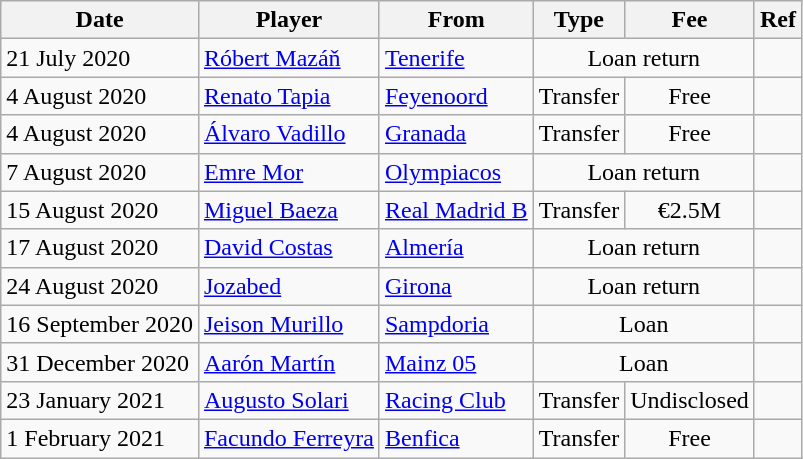<table class="wikitable">
<tr>
<th>Date</th>
<th>Player</th>
<th>From</th>
<th>Type</th>
<th>Fee</th>
<th>Ref</th>
</tr>
<tr>
<td>21 July 2020</td>
<td> <a href='#'>Róbert Mazáň</a></td>
<td><a href='#'>Tenerife</a></td>
<td align=center colspan=2>Loan return</td>
<td align=center></td>
</tr>
<tr>
<td>4 August 2020</td>
<td> <a href='#'>Renato Tapia</a></td>
<td> <a href='#'>Feyenoord</a></td>
<td align=center>Transfer</td>
<td align=center>Free</td>
<td align=center></td>
</tr>
<tr>
<td>4 August 2020</td>
<td> <a href='#'>Álvaro Vadillo</a></td>
<td><a href='#'>Granada</a></td>
<td align=center>Transfer</td>
<td align=center>Free</td>
<td align=center></td>
</tr>
<tr>
<td>7 August 2020</td>
<td> <a href='#'>Emre Mor</a></td>
<td> <a href='#'>Olympiacos</a></td>
<td align=center colspan=2>Loan return</td>
<td align=center></td>
</tr>
<tr>
<td>15 August 2020</td>
<td> <a href='#'>Miguel Baeza</a></td>
<td><a href='#'>Real Madrid B</a></td>
<td align=center>Transfer</td>
<td align=center>€2.5M</td>
<td align=center></td>
</tr>
<tr>
<td>17 August 2020</td>
<td> <a href='#'>David Costas</a></td>
<td><a href='#'>Almería</a></td>
<td align=center colspan=2>Loan return</td>
<td align=center></td>
</tr>
<tr>
<td>24 August 2020</td>
<td> <a href='#'>Jozabed</a></td>
<td><a href='#'>Girona</a></td>
<td align=center colspan=2>Loan return</td>
<td align=center></td>
</tr>
<tr>
<td>16 September 2020</td>
<td> <a href='#'>Jeison Murillo</a></td>
<td> <a href='#'>Sampdoria</a></td>
<td align=center colspan=2>Loan</td>
<td align=center></td>
</tr>
<tr>
<td>31 December 2020</td>
<td> <a href='#'>Aarón Martín</a></td>
<td> <a href='#'>Mainz 05</a></td>
<td align=center colspan=2>Loan</td>
<td align=center></td>
</tr>
<tr>
<td>23 January 2021</td>
<td> <a href='#'>Augusto Solari</a></td>
<td> <a href='#'>Racing Club</a></td>
<td align=center>Transfer</td>
<td align=center>Undisclosed</td>
<td align=center></td>
</tr>
<tr>
<td>1 February 2021</td>
<td> <a href='#'>Facundo Ferreyra</a></td>
<td> <a href='#'>Benfica</a></td>
<td align=center>Transfer</td>
<td align=center>Free</td>
<td align=center></td>
</tr>
</table>
